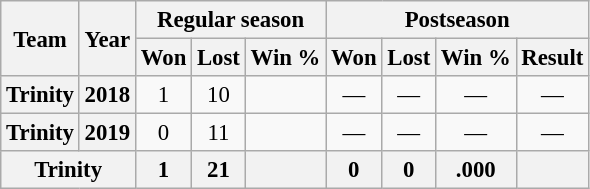<table class="wikitable" style="font-size: 95%; text-align:center;">
<tr>
<th rowspan="2">Team</th>
<th rowspan="2">Year</th>
<th colspan="3">Regular season</th>
<th colspan="4">Postseason</th>
</tr>
<tr>
<th>Won</th>
<th>Lost</th>
<th>Win %</th>
<th>Won</th>
<th>Lost</th>
<th>Win %</th>
<th>Result</th>
</tr>
<tr>
<th>Trinity</th>
<th>2018</th>
<td>1</td>
<td>10</td>
<td></td>
<td>—</td>
<td>—</td>
<td>—</td>
<td>—</td>
</tr>
<tr>
<th>Trinity</th>
<th>2019</th>
<td>0</td>
<td>11</td>
<td></td>
<td>—</td>
<td>—</td>
<td>—</td>
<td>—</td>
</tr>
<tr>
<th colspan="2">Trinity</th>
<th>1</th>
<th>21</th>
<th></th>
<th>0</th>
<th>0</th>
<th>.000</th>
<th></th>
</tr>
</table>
